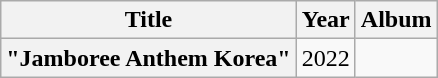<table class="wikitable plainrowheaders" style="text-align:center">
<tr>
<th scope="col">Title</th>
<th scope="col">Year</th>
<th scope="col">Album</th>
</tr>
<tr>
<th scope="row">"Jamboree Anthem Korea"<br></th>
<td>2022</td>
<td></td>
</tr>
</table>
